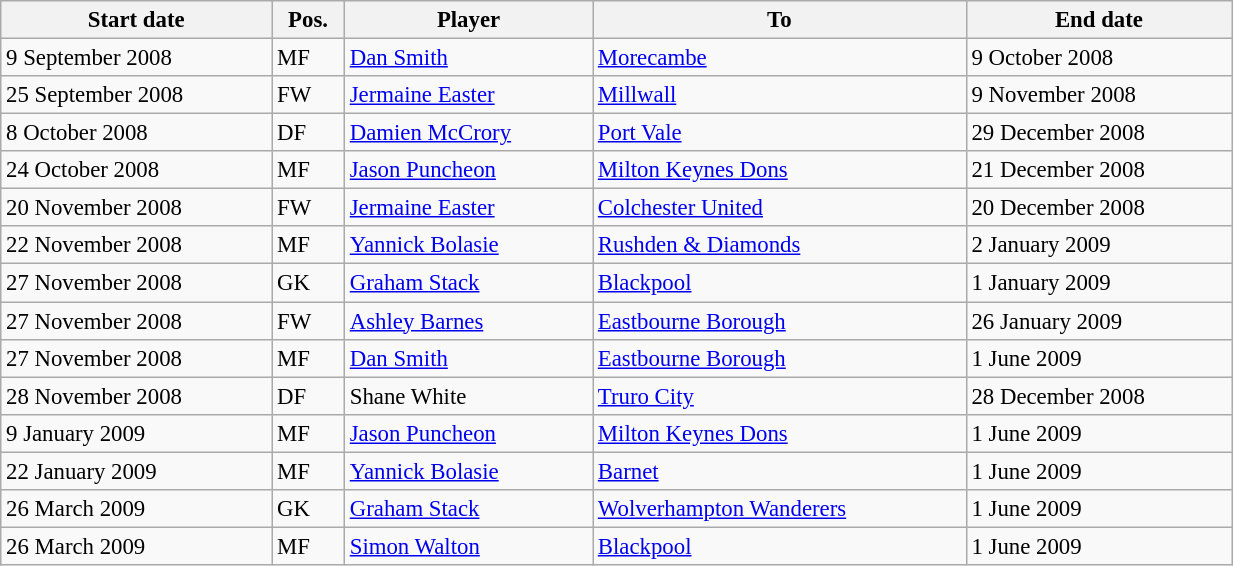<table class="wikitable" style="text-align:center; font-size:95%;width:65%; text-align:left">
<tr>
<th>Start date</th>
<th>Pos.</th>
<th>Player</th>
<th>To</th>
<th>End date</th>
</tr>
<tr>
<td>9 September 2008</td>
<td>MF</td>
<td> <a href='#'>Dan Smith</a></td>
<td> <a href='#'>Morecambe</a></td>
<td>9 October 2008</td>
</tr>
<tr>
<td>25 September 2008</td>
<td>FW</td>
<td> <a href='#'>Jermaine Easter</a></td>
<td> <a href='#'>Millwall</a></td>
<td>9 November 2008</td>
</tr>
<tr>
<td>8 October 2008</td>
<td>DF</td>
<td> <a href='#'>Damien McCrory</a></td>
<td> <a href='#'>Port Vale</a></td>
<td>29 December 2008</td>
</tr>
<tr>
<td>24 October 2008</td>
<td>MF</td>
<td> <a href='#'>Jason Puncheon</a></td>
<td> <a href='#'>Milton Keynes Dons</a></td>
<td>21 December 2008</td>
</tr>
<tr>
<td>20 November 2008</td>
<td>FW</td>
<td> <a href='#'>Jermaine Easter</a></td>
<td> <a href='#'>Colchester United</a></td>
<td>20 December 2008</td>
</tr>
<tr>
<td>22 November 2008</td>
<td>MF</td>
<td> <a href='#'>Yannick Bolasie</a></td>
<td> <a href='#'>Rushden & Diamonds</a></td>
<td>2 January 2009</td>
</tr>
<tr>
<td>27 November 2008</td>
<td>GK</td>
<td> <a href='#'>Graham Stack</a></td>
<td> <a href='#'>Blackpool</a></td>
<td>1 January 2009</td>
</tr>
<tr>
<td>27 November 2008</td>
<td>FW</td>
<td> <a href='#'>Ashley Barnes</a></td>
<td> <a href='#'>Eastbourne Borough</a></td>
<td>26 January 2009</td>
</tr>
<tr>
<td>27 November 2008</td>
<td>MF</td>
<td> <a href='#'>Dan Smith</a></td>
<td> <a href='#'>Eastbourne Borough</a></td>
<td>1 June 2009</td>
</tr>
<tr>
<td>28 November 2008</td>
<td>DF</td>
<td> Shane White</td>
<td> <a href='#'>Truro City</a></td>
<td>28 December 2008</td>
</tr>
<tr>
<td>9 January 2009</td>
<td>MF</td>
<td> <a href='#'>Jason Puncheon</a></td>
<td> <a href='#'>Milton Keynes Dons</a></td>
<td>1 June 2009</td>
</tr>
<tr>
<td>22 January 2009</td>
<td>MF</td>
<td> <a href='#'>Yannick Bolasie</a></td>
<td> <a href='#'>Barnet</a></td>
<td>1 June 2009</td>
</tr>
<tr>
<td>26 March 2009</td>
<td>GK</td>
<td> <a href='#'>Graham Stack</a></td>
<td> <a href='#'>Wolverhampton Wanderers</a></td>
<td>1 June 2009</td>
</tr>
<tr>
<td>26 March 2009</td>
<td>MF</td>
<td> <a href='#'>Simon Walton</a></td>
<td> <a href='#'>Blackpool</a></td>
<td>1 June 2009</td>
</tr>
</table>
